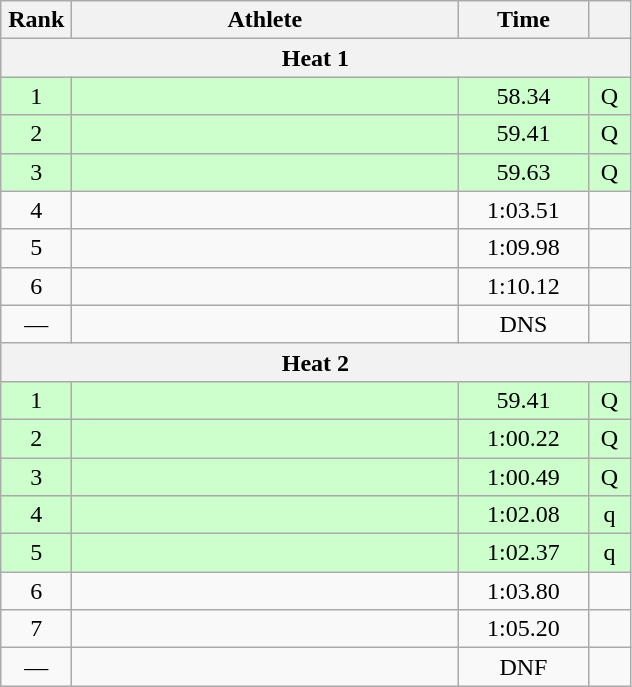<table class=wikitable style="text-align:center">
<tr>
<th width=40>Rank</th>
<th width=250>Athlete</th>
<th width=80>Time</th>
<th width=20></th>
</tr>
<tr>
<th colspan=4>Heat 1</th>
</tr>
<tr bgcolor="ccffcc">
<td>1</td>
<td align=left></td>
<td>58.34</td>
<td>Q</td>
</tr>
<tr bgcolor="ccffcc">
<td>2</td>
<td align=left></td>
<td>59.41</td>
<td>Q</td>
</tr>
<tr bgcolor="ccffcc">
<td>3</td>
<td align=left></td>
<td>59.63</td>
<td>Q</td>
</tr>
<tr>
<td>4</td>
<td align=left></td>
<td>1:03.51</td>
<td></td>
</tr>
<tr>
<td>5</td>
<td align=left></td>
<td>1:09.98</td>
<td></td>
</tr>
<tr>
<td>6</td>
<td align=left></td>
<td>1:10.12</td>
<td></td>
</tr>
<tr>
<td>—</td>
<td align=left></td>
<td>DNS</td>
<td></td>
</tr>
<tr>
<th colspan=4>Heat 2</th>
</tr>
<tr bgcolor="ccffcc">
<td>1</td>
<td align=left></td>
<td>59.41</td>
<td>Q</td>
</tr>
<tr bgcolor="ccffcc">
<td>2</td>
<td align=left></td>
<td>1:00.22</td>
<td>Q</td>
</tr>
<tr bgcolor="ccffcc">
<td>3</td>
<td align=left></td>
<td>1:00.49</td>
<td>Q</td>
</tr>
<tr bgcolor="ccffcc">
<td>4</td>
<td align=left></td>
<td>1:02.08</td>
<td>q</td>
</tr>
<tr bgcolor="ccffcc">
<td>5</td>
<td align=left></td>
<td>1:02.37</td>
<td>q</td>
</tr>
<tr>
<td>6</td>
<td align=left></td>
<td>1:03.80</td>
<td></td>
</tr>
<tr>
<td>7</td>
<td align=left></td>
<td>1:05.20</td>
<td></td>
</tr>
<tr>
<td>—</td>
<td align=left></td>
<td>DNF</td>
<td></td>
</tr>
</table>
